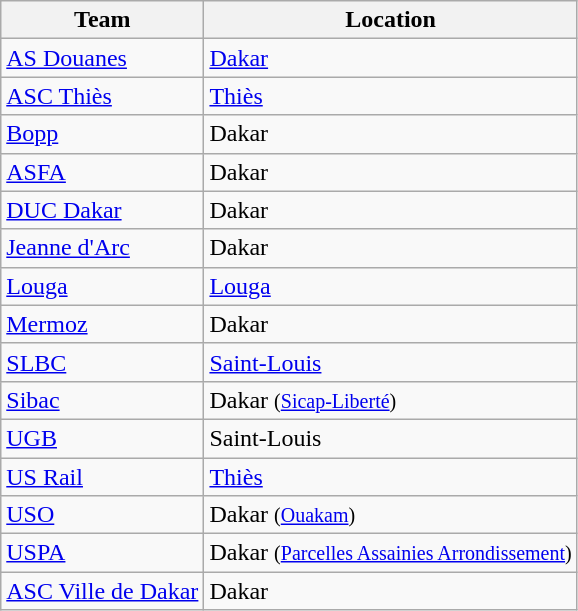<table class="wikitable sortable">
<tr>
<th>Team</th>
<th>Location</th>
</tr>
<tr>
<td><a href='#'>AS Douanes</a></td>
<td><a href='#'>Dakar</a></td>
</tr>
<tr>
<td><a href='#'>ASC Thiès</a></td>
<td><a href='#'>Thiès</a></td>
</tr>
<tr>
<td><a href='#'>Bopp</a></td>
<td>Dakar</td>
</tr>
<tr>
<td><a href='#'>ASFA</a></td>
<td>Dakar</td>
</tr>
<tr>
<td><a href='#'>DUC Dakar</a></td>
<td>Dakar</td>
</tr>
<tr>
<td><a href='#'>Jeanne d'Arc</a></td>
<td>Dakar</td>
</tr>
<tr>
<td><a href='#'>Louga</a></td>
<td><a href='#'>Louga</a></td>
</tr>
<tr>
<td><a href='#'>Mermoz</a></td>
<td>Dakar</td>
</tr>
<tr>
<td><a href='#'>SLBC</a></td>
<td><a href='#'>Saint-Louis</a></td>
</tr>
<tr>
<td><a href='#'>Sibac</a></td>
<td>Dakar <small>(<a href='#'>Sicap-Liberté</a>)</small></td>
</tr>
<tr>
<td><a href='#'>UGB</a></td>
<td>Saint-Louis</td>
</tr>
<tr>
<td><a href='#'>US Rail</a></td>
<td><a href='#'>Thiès</a></td>
</tr>
<tr>
<td><a href='#'>USO</a></td>
<td>Dakar <small>(<a href='#'>Ouakam</a>)</small></td>
</tr>
<tr>
<td><a href='#'>USPA</a></td>
<td>Dakar <small>(<a href='#'>Parcelles Assainies Arrondissement</a>)</small></td>
</tr>
<tr>
<td><a href='#'>ASC Ville de Dakar</a></td>
<td>Dakar</td>
</tr>
</table>
